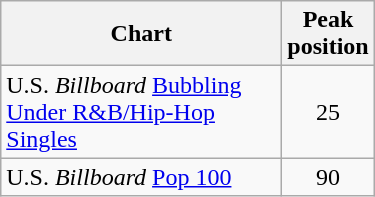<table class="wikitable">
<tr>
<th align="left" width="180">Chart</th>
<th align="left">Peak<br>position</th>
</tr>
<tr>
<td align="left">U.S. <em>Billboard</em> <a href='#'>Bubbling Under R&B/Hip-Hop Singles</a></td>
<td align="center">25</td>
</tr>
<tr>
<td align="left">U.S. <em>Billboard</em> <a href='#'>Pop 100</a></td>
<td align="center">90</td>
</tr>
</table>
